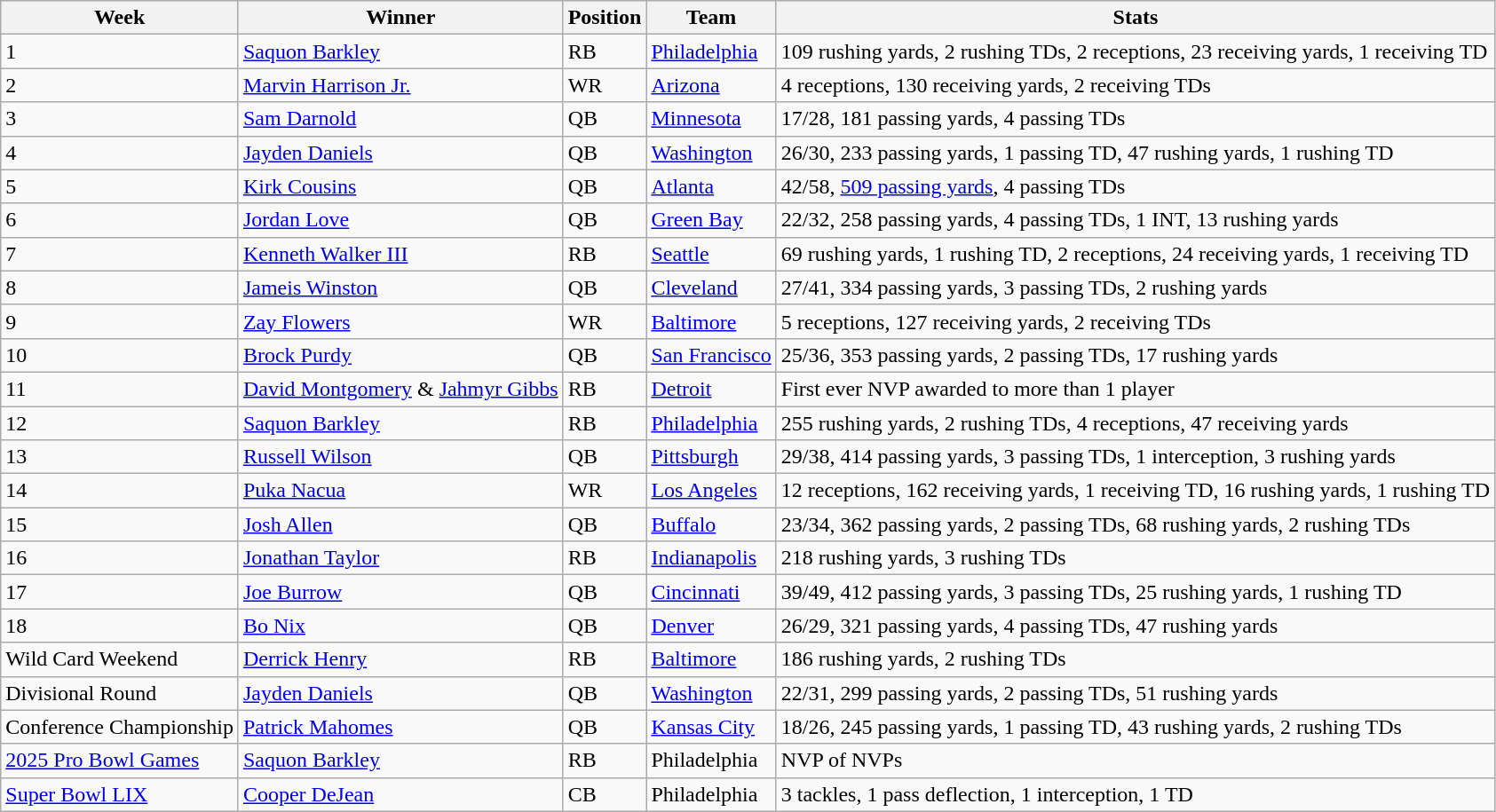<table class="wikitable">
<tr>
<th>Week</th>
<th>Winner</th>
<th>Position</th>
<th>Team</th>
<th>Stats</th>
</tr>
<tr>
<td>1</td>
<td><a href='#'>Saquon Barkley</a></td>
<td>RB</td>
<td><a href='#'>Philadelphia</a></td>
<td>109 rushing yards, 2 rushing TDs, 2 receptions, 23 receiving yards, 1 receiving TD</td>
</tr>
<tr>
<td>2</td>
<td><a href='#'>Marvin Harrison Jr.</a></td>
<td>WR</td>
<td><a href='#'>Arizona</a></td>
<td>4 receptions, 130 receiving yards, 2 receiving TDs</td>
</tr>
<tr>
<td>3</td>
<td><a href='#'>Sam Darnold</a></td>
<td>QB</td>
<td><a href='#'>Minnesota</a></td>
<td>17/28, 181 passing yards, 4 passing TDs</td>
</tr>
<tr>
<td>4</td>
<td><a href='#'>Jayden Daniels</a></td>
<td>QB</td>
<td><a href='#'>Washington</a></td>
<td>26/30, 233 passing yards, 1 passing TD, 47 rushing yards, 1 rushing TD</td>
</tr>
<tr>
<td>5</td>
<td><a href='#'>Kirk Cousins</a></td>
<td>QB</td>
<td><a href='#'>Atlanta</a></td>
<td>42/58, <a href='#'>509 passing yards</a>, 4 passing TDs</td>
</tr>
<tr>
<td>6</td>
<td><a href='#'>Jordan Love</a></td>
<td>QB</td>
<td><a href='#'>Green Bay</a></td>
<td>22/32, 258 passing yards, 4 passing TDs, 1 INT, 13 rushing yards</td>
</tr>
<tr>
<td>7</td>
<td><a href='#'>Kenneth Walker III</a></td>
<td>RB</td>
<td><a href='#'>Seattle</a></td>
<td>69 rushing yards, 1 rushing TD, 2 receptions, 24 receiving yards, 1 receiving TD</td>
</tr>
<tr>
<td>8</td>
<td><a href='#'>Jameis Winston</a></td>
<td>QB</td>
<td><a href='#'>Cleveland</a></td>
<td>27/41, 334 passing yards, 3 passing TDs, 2 rushing yards</td>
</tr>
<tr>
<td>9</td>
<td><a href='#'>Zay Flowers</a></td>
<td>WR</td>
<td><a href='#'>Baltimore</a></td>
<td>5 receptions, 127 receiving yards, 2 receiving TDs</td>
</tr>
<tr>
<td>10</td>
<td><a href='#'>Brock Purdy</a></td>
<td>QB</td>
<td><a href='#'>San Francisco</a></td>
<td>25/36, 353 passing yards, 2 passing TDs, 17 rushing yards</td>
</tr>
<tr>
<td>11</td>
<td><a href='#'>David Montgomery</a> & <a href='#'>Jahmyr Gibbs</a></td>
<td>RB</td>
<td><a href='#'>Detroit</a></td>
<td>First ever NVP awarded to more than 1 player</td>
</tr>
<tr>
<td>12</td>
<td><a href='#'>Saquon Barkley</a></td>
<td>RB</td>
<td><a href='#'>Philadelphia</a></td>
<td>255 rushing yards, 2 rushing TDs, 4 receptions, 47 receiving yards</td>
</tr>
<tr>
<td>13</td>
<td><a href='#'>Russell Wilson</a></td>
<td>QB</td>
<td><a href='#'>Pittsburgh</a></td>
<td>29/38, 414 passing yards, 3 passing TDs, 1 interception, 3 rushing yards</td>
</tr>
<tr>
<td>14</td>
<td><a href='#'>Puka Nacua</a></td>
<td>WR</td>
<td><a href='#'>Los Angeles</a></td>
<td>12 receptions, 162 receiving yards, 1 receiving TD, 16 rushing yards, 1 rushing TD</td>
</tr>
<tr>
<td>15</td>
<td><a href='#'>Josh Allen</a></td>
<td>QB</td>
<td><a href='#'>Buffalo</a></td>
<td>23/34, 362 passing yards, 2 passing TDs, 68 rushing yards, 2 rushing TDs</td>
</tr>
<tr>
<td>16</td>
<td><a href='#'>Jonathan Taylor</a></td>
<td>RB</td>
<td><a href='#'>Indianapolis</a></td>
<td>218 rushing yards, 3 rushing TDs</td>
</tr>
<tr>
<td>17</td>
<td><a href='#'>Joe Burrow</a></td>
<td>QB</td>
<td><a href='#'>Cincinnati</a></td>
<td>39/49, 412 passing yards, 3 passing TDs, 25 rushing yards, 1 rushing TD</td>
</tr>
<tr>
<td>18</td>
<td><a href='#'>Bo Nix</a></td>
<td>QB</td>
<td><a href='#'>Denver</a></td>
<td>26/29, 321 passing yards, 4 passing TDs, 47 rushing yards</td>
</tr>
<tr>
<td>Wild Card Weekend</td>
<td><a href='#'>Derrick Henry</a></td>
<td>RB</td>
<td><a href='#'>Baltimore</a></td>
<td>186 rushing yards, 2 rushing TDs</td>
</tr>
<tr>
<td>Divisional Round</td>
<td><a href='#'>Jayden Daniels</a></td>
<td>QB</td>
<td><a href='#'>Washington</a></td>
<td>22/31, 299 passing yards, 2 passing TDs, 51 rushing yards</td>
</tr>
<tr>
<td>Conference Championship</td>
<td><a href='#'>Patrick Mahomes</a></td>
<td>QB</td>
<td><a href='#'>Kansas City</a></td>
<td>18/26, 245 passing yards, 1 passing TD, 43 rushing yards, 2 rushing TDs</td>
</tr>
<tr>
<td><a href='#'>2025 Pro Bowl Games</a></td>
<td><a href='#'>Saquon Barkley</a></td>
<td>RB</td>
<td>Philadelphia</td>
<td>NVP of NVPs</td>
</tr>
<tr>
<td><a href='#'>Super Bowl LIX</a></td>
<td><a href='#'>Cooper DeJean</a></td>
<td>CB</td>
<td>Philadelphia</td>
<td>3 tackles, 1 pass deflection, 1 interception, 1 TD</td>
</tr>
</table>
